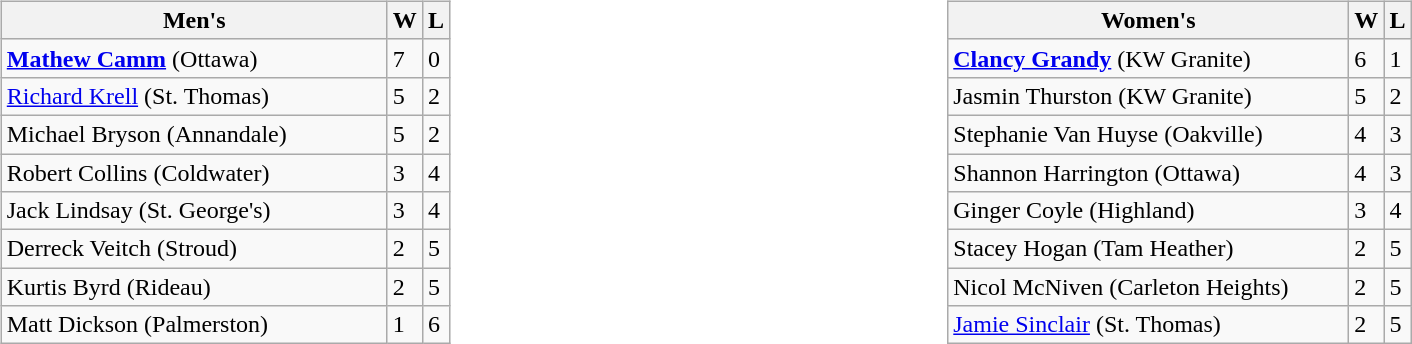<table>
<tr>
<td valign=top width=20%><br><table class=wikitable>
<tr>
<th width=250>Men's</th>
<th>W</th>
<th>L</th>
</tr>
<tr>
<td><strong><a href='#'>Mathew Camm</a></strong> (Ottawa)</td>
<td>7</td>
<td>0</td>
</tr>
<tr>
<td><a href='#'>Richard Krell</a> (St. Thomas)</td>
<td>5</td>
<td>2</td>
</tr>
<tr>
<td>Michael Bryson (Annandale)</td>
<td>5</td>
<td>2</td>
</tr>
<tr>
<td>Robert Collins (Coldwater)</td>
<td>3</td>
<td>4</td>
</tr>
<tr>
<td>Jack Lindsay (St. George's)</td>
<td>3</td>
<td>4</td>
</tr>
<tr>
<td>Derreck Veitch (Stroud)</td>
<td>2</td>
<td>5</td>
</tr>
<tr>
<td>Kurtis Byrd (Rideau)</td>
<td>2</td>
<td>5</td>
</tr>
<tr>
<td>Matt Dickson (Palmerston)</td>
<td>1</td>
<td>6</td>
</tr>
</table>
</td>
<td valign=top width=20%><br><table class=wikitable>
<tr>
<th width=260>Women's</th>
<th>W</th>
<th>L</th>
</tr>
<tr>
<td><strong><a href='#'>Clancy Grandy</a></strong> (KW Granite)</td>
<td>6</td>
<td>1</td>
</tr>
<tr>
<td>Jasmin Thurston (KW Granite)</td>
<td>5</td>
<td>2</td>
</tr>
<tr>
<td>Stephanie Van Huyse (Oakville)</td>
<td>4</td>
<td>3</td>
</tr>
<tr>
<td>Shannon Harrington (Ottawa)</td>
<td>4</td>
<td>3</td>
</tr>
<tr>
<td>Ginger Coyle (Highland)</td>
<td>3</td>
<td>4</td>
</tr>
<tr>
<td>Stacey Hogan (Tam Heather)</td>
<td>2</td>
<td>5</td>
</tr>
<tr>
<td>Nicol McNiven (Carleton Heights)</td>
<td>2</td>
<td>5</td>
</tr>
<tr>
<td><a href='#'>Jamie Sinclair</a> (St. Thomas)</td>
<td>2</td>
<td>5</td>
</tr>
</table>
</td>
</tr>
</table>
